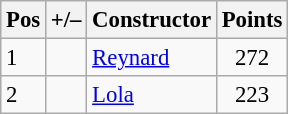<table class="wikitable" style="font-size: 95%;">
<tr>
<th>Pos</th>
<th>+/–</th>
<th>Constructor</th>
<th>Points</th>
</tr>
<tr>
<td>1</td>
<td align="left"></td>
<td> <a href='#'>Reynard</a></td>
<td align="center">272</td>
</tr>
<tr>
<td>2</td>
<td align="left"></td>
<td> <a href='#'>Lola</a></td>
<td align="center">223</td>
</tr>
</table>
